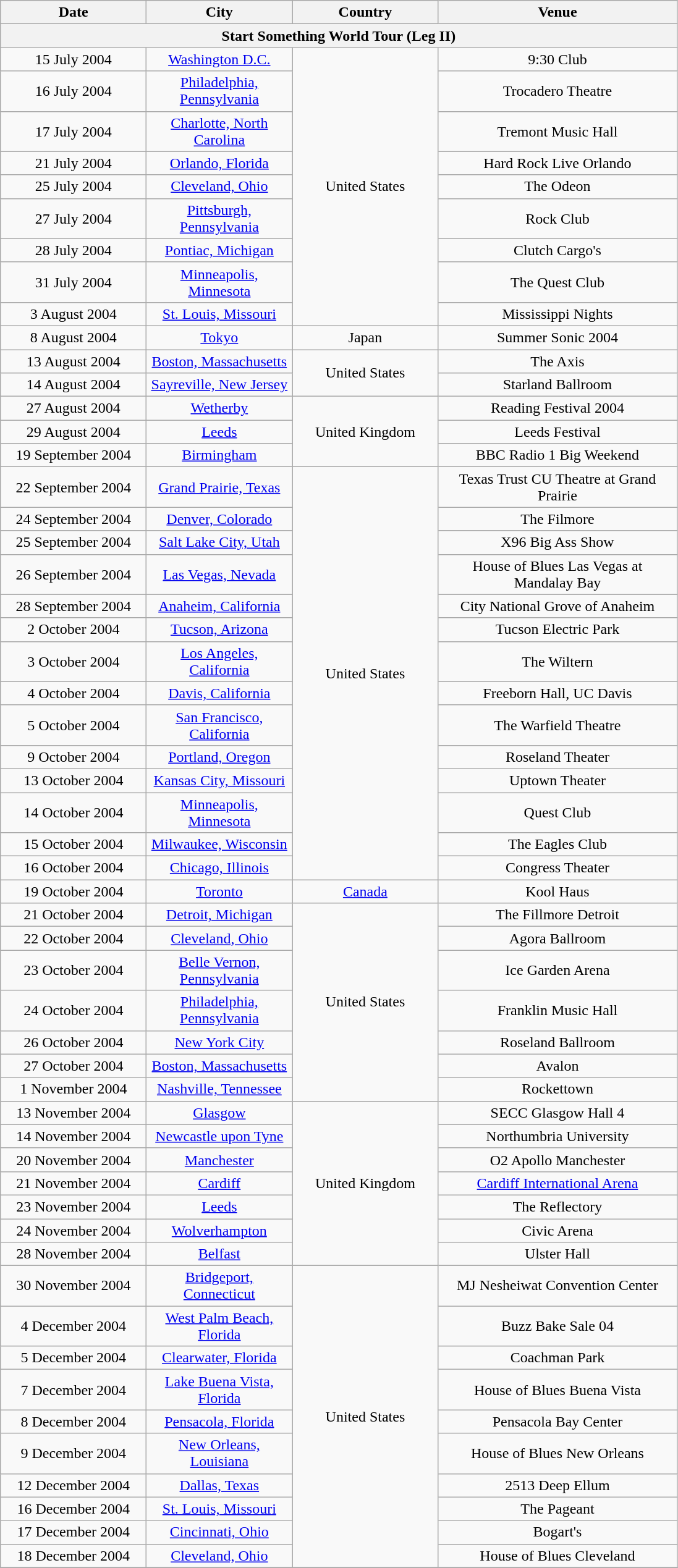<table class="wikitable" style="text-align:center;">
<tr>
<th style="width:150px;">Date</th>
<th style="width:150px;">City</th>
<th style="width:150px;">Country</th>
<th style="width:250px;">Venue</th>
</tr>
<tr>
<th colspan="4">Start Something World Tour (Leg II)</th>
</tr>
<tr>
<td>15 July 2004</td>
<td><a href='#'>Washington D.C.</a></td>
<td rowspan="9">United States</td>
<td>9:30 Club</td>
</tr>
<tr>
<td>16 July 2004</td>
<td><a href='#'>Philadelphia, Pennsylvania</a></td>
<td>Trocadero Theatre</td>
</tr>
<tr>
<td>17 July 2004</td>
<td><a href='#'>Charlotte, North Carolina</a></td>
<td>Tremont Music Hall</td>
</tr>
<tr>
<td>21 July 2004</td>
<td><a href='#'>Orlando, Florida</a></td>
<td>Hard Rock Live Orlando</td>
</tr>
<tr>
<td>25 July 2004</td>
<td><a href='#'>Cleveland, Ohio</a></td>
<td>The Odeon</td>
</tr>
<tr>
<td>27 July 2004</td>
<td><a href='#'>Pittsburgh, Pennsylvania</a></td>
<td>Rock Club</td>
</tr>
<tr>
<td>28 July 2004</td>
<td><a href='#'>Pontiac, Michigan</a></td>
<td>Clutch Cargo's</td>
</tr>
<tr>
<td>31 July 2004</td>
<td><a href='#'>Minneapolis, Minnesota</a></td>
<td>The Quest Club</td>
</tr>
<tr>
<td>3 August 2004</td>
<td><a href='#'>St. Louis, Missouri</a></td>
<td>Mississippi Nights</td>
</tr>
<tr>
<td>8 August 2004</td>
<td><a href='#'>Tokyo</a></td>
<td>Japan</td>
<td>Summer Sonic 2004</td>
</tr>
<tr>
<td>13 August 2004</td>
<td><a href='#'>Boston, Massachusetts</a></td>
<td rowspan="2">United States</td>
<td>The Axis</td>
</tr>
<tr>
<td>14 August 2004</td>
<td><a href='#'>Sayreville, New Jersey</a></td>
<td>Starland Ballroom</td>
</tr>
<tr>
<td>27 August 2004</td>
<td><a href='#'>Wetherby</a></td>
<td rowspan="3">United Kingdom</td>
<td>Reading Festival 2004</td>
</tr>
<tr>
<td>29 August 2004</td>
<td><a href='#'>Leeds</a></td>
<td>Leeds Festival</td>
</tr>
<tr>
<td>19 September 2004</td>
<td><a href='#'>Birmingham</a></td>
<td>BBC Radio 1 Big Weekend</td>
</tr>
<tr>
<td>22 September 2004</td>
<td><a href='#'>Grand Prairie, Texas</a></td>
<td rowspan="14">United States</td>
<td>Texas Trust CU Theatre at Grand Prairie</td>
</tr>
<tr>
<td>24 September 2004</td>
<td><a href='#'>Denver, Colorado</a></td>
<td>The Filmore</td>
</tr>
<tr>
<td>25 September 2004</td>
<td><a href='#'>Salt Lake City, Utah</a></td>
<td>X96 Big Ass Show</td>
</tr>
<tr>
<td>26 September 2004</td>
<td><a href='#'>Las Vegas, Nevada</a></td>
<td>House of Blues Las Vegas at Mandalay Bay</td>
</tr>
<tr>
<td>28 September 2004</td>
<td><a href='#'>Anaheim, California</a></td>
<td>City National Grove of Anaheim</td>
</tr>
<tr>
<td>2 October 2004</td>
<td><a href='#'>Tucson, Arizona</a></td>
<td>Tucson Electric Park</td>
</tr>
<tr>
<td>3 October 2004</td>
<td><a href='#'>Los Angeles, California</a></td>
<td>The Wiltern</td>
</tr>
<tr>
<td>4 October 2004</td>
<td><a href='#'>Davis, California</a></td>
<td>Freeborn Hall, UC Davis</td>
</tr>
<tr>
<td>5 October 2004</td>
<td><a href='#'>San Francisco, California</a></td>
<td>The Warfield Theatre</td>
</tr>
<tr>
<td>9 October 2004</td>
<td><a href='#'>Portland, Oregon</a></td>
<td>Roseland Theater</td>
</tr>
<tr>
<td>13 October 2004</td>
<td><a href='#'>Kansas City, Missouri</a></td>
<td>Uptown Theater</td>
</tr>
<tr>
<td>14 October 2004</td>
<td><a href='#'>Minneapolis, Minnesota</a></td>
<td>Quest Club</td>
</tr>
<tr>
<td>15 October 2004</td>
<td><a href='#'>Milwaukee, Wisconsin</a></td>
<td>The Eagles Club</td>
</tr>
<tr>
<td>16 October 2004</td>
<td><a href='#'>Chicago, Illinois</a></td>
<td>Congress Theater</td>
</tr>
<tr>
<td>19 October 2004</td>
<td><a href='#'>Toronto</a></td>
<td><a href='#'>Canada</a></td>
<td>Kool Haus</td>
</tr>
<tr>
<td>21 October 2004</td>
<td><a href='#'>Detroit, Michigan</a></td>
<td rowspan="7">United States</td>
<td>The Fillmore Detroit</td>
</tr>
<tr>
<td>22 October 2004</td>
<td><a href='#'>Cleveland, Ohio</a></td>
<td>Agora Ballroom</td>
</tr>
<tr>
<td>23 October 2004</td>
<td><a href='#'>Belle Vernon, Pennsylvania</a></td>
<td>Ice Garden Arena</td>
</tr>
<tr>
<td>24 October 2004</td>
<td><a href='#'>Philadelphia, Pennsylvania</a></td>
<td>Franklin Music Hall</td>
</tr>
<tr>
<td>26 October 2004</td>
<td><a href='#'>New York City</a></td>
<td>Roseland Ballroom</td>
</tr>
<tr>
<td>27 October 2004</td>
<td><a href='#'>Boston, Massachusetts</a></td>
<td>Avalon</td>
</tr>
<tr>
<td>1 November 2004</td>
<td><a href='#'>Nashville, Tennessee</a></td>
<td>Rockettown</td>
</tr>
<tr>
<td>13 November 2004</td>
<td><a href='#'>Glasgow</a></td>
<td rowspan="7">United Kingdom</td>
<td>SECC Glasgow Hall 4</td>
</tr>
<tr>
<td>14 November 2004</td>
<td><a href='#'>Newcastle upon Tyne</a></td>
<td>Northumbria University</td>
</tr>
<tr>
<td>20 November 2004</td>
<td><a href='#'>Manchester</a></td>
<td>O2 Apollo Manchester</td>
</tr>
<tr>
<td>21 November 2004</td>
<td><a href='#'>Cardiff</a></td>
<td><a href='#'>Cardiff International Arena</a></td>
</tr>
<tr>
<td>23 November 2004</td>
<td><a href='#'>Leeds</a></td>
<td>The Reflectory</td>
</tr>
<tr>
<td>24 November 2004</td>
<td><a href='#'>Wolverhampton</a></td>
<td>Civic Arena</td>
</tr>
<tr>
<td>28 November 2004</td>
<td><a href='#'>Belfast</a></td>
<td>Ulster Hall</td>
</tr>
<tr>
<td>30 November 2004</td>
<td><a href='#'>Bridgeport, Connecticut</a></td>
<td rowspan="10">United States</td>
<td>MJ Nesheiwat Convention Center</td>
</tr>
<tr>
<td>4 December 2004</td>
<td><a href='#'>West Palm Beach, Florida</a></td>
<td>Buzz Bake Sale 04</td>
</tr>
<tr>
<td>5 December 2004</td>
<td><a href='#'>Clearwater, Florida</a></td>
<td>Coachman Park</td>
</tr>
<tr>
<td>7 December 2004</td>
<td><a href='#'>Lake Buena Vista, Florida</a></td>
<td>House of Blues Buena Vista</td>
</tr>
<tr>
<td>8 December 2004</td>
<td><a href='#'>Pensacola, Florida</a></td>
<td>Pensacola Bay Center</td>
</tr>
<tr>
<td>9 December 2004</td>
<td><a href='#'>New Orleans, Louisiana</a></td>
<td>House of Blues New Orleans</td>
</tr>
<tr>
<td>12 December 2004</td>
<td><a href='#'>Dallas, Texas</a></td>
<td>2513 Deep Ellum</td>
</tr>
<tr>
<td>16 December 2004</td>
<td><a href='#'>St. Louis, Missouri</a></td>
<td>The Pageant</td>
</tr>
<tr>
<td>17 December 2004</td>
<td><a href='#'>Cincinnati, Ohio</a></td>
<td>Bogart's</td>
</tr>
<tr>
<td>18 December 2004</td>
<td><a href='#'>Cleveland, Ohio</a></td>
<td>House of Blues Cleveland</td>
</tr>
<tr>
</tr>
</table>
